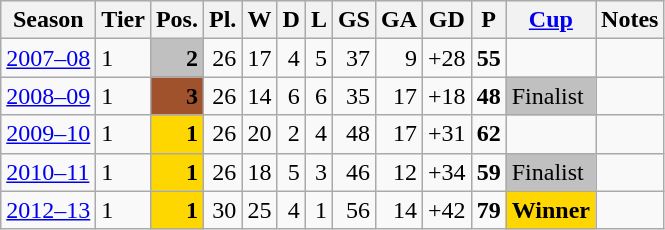<table class="wikitable">
<tr style="background:#efefef;">
<th>Season</th>
<th>Tier</th>
<th>Pos.</th>
<th>Pl.</th>
<th>W</th>
<th>D</th>
<th>L</th>
<th>GS</th>
<th>GA</th>
<th>GD</th>
<th>P</th>
<th><a href='#'>Cup</a></th>
<th>Notes</th>
</tr>
<tr>
<td><a href='#'>2007–08</a></td>
<td>1</td>
<td align=right bgcolor=silver><strong>2</strong></td>
<td align=right>26</td>
<td align=right>17</td>
<td align=right>4</td>
<td align=right>5</td>
<td align=right>37</td>
<td align=right>9</td>
<td align=right>+28</td>
<td align=right><strong>55</strong></td>
<td></td>
<td></td>
</tr>
<tr>
<td><a href='#'>2008–09</a></td>
<td>1</td>
<td align=right bgcolor=sienna><strong>3</strong></td>
<td align=right>26</td>
<td align=right>14</td>
<td align=right>6</td>
<td align=right>6</td>
<td align=right>35</td>
<td align=right>17</td>
<td align=right>+18</td>
<td align=right><strong>48</strong></td>
<td bgcolor=silver>Finalist</td>
<td></td>
</tr>
<tr>
<td><a href='#'>2009–10</a></td>
<td>1</td>
<td align=right bgcolor=gold><strong>1</strong></td>
<td align=right>26</td>
<td align=right>20</td>
<td align=right>2</td>
<td align=right>4</td>
<td align=right>48</td>
<td align=right>17</td>
<td align=right>+31</td>
<td align=right><strong>62</strong></td>
<td></td>
<td></td>
</tr>
<tr>
<td><a href='#'>2010–11</a></td>
<td>1</td>
<td align=right bgcolor=gold><strong>1</strong></td>
<td align=right>26</td>
<td align=right>18</td>
<td align=right>5</td>
<td align=right>3</td>
<td align=right>46</td>
<td align=right>12</td>
<td align=right>+34</td>
<td align=right><strong>59</strong></td>
<td bgcolor=silver>Finalist</td>
<td></td>
</tr>
<tr>
<td><a href='#'>2012–13</a></td>
<td>1</td>
<td align=right bgcolor=gold><strong>1</strong></td>
<td align=right>30</td>
<td align=right>25</td>
<td align=right>4</td>
<td align=right>1</td>
<td align=right>56</td>
<td align=right>14</td>
<td align=right>+42</td>
<td align=right><strong>79</strong></td>
<td bgcolor=gold><strong>Winner</strong></td>
<td></td>
</tr>
</table>
